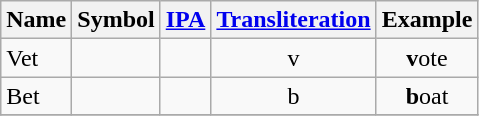<table class="wikitable">
<tr>
<th ! colspan=1>Name</th>
<th ! colspan=1>Symbol</th>
<th ! colspan=1><a href='#'>IPA</a></th>
<th ! colspan=1><a href='#'>Transliteration</a></th>
<th ! colspan=1>Example</th>
</tr>
<tr>
<td>Vet</td>
<td align=center></td>
<td align="center"></td>
<td align="center">v</td>
<td align="center"><strong>v</strong>ote</td>
</tr>
<tr>
<td>Bet</td>
<td align=center></td>
<td align="center"></td>
<td align="center">b</td>
<td align="center"><strong>b</strong>oat</td>
</tr>
<tr>
</tr>
</table>
